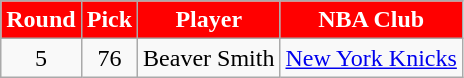<table class="wikitable">
<tr>
<th style="background:red; color:#FFFFFF;">Round</th>
<th style="background:red; color:#FFFFFF;">Pick</th>
<th style="background:red; color:#FFFFFF;">Player</th>
<th style="background:red; color:#FFFFFF;">NBA Club</th>
</tr>
<tr style="text-align:center;">
<td>5</td>
<td>76</td>
<td>Beaver Smith</td>
<td><a href='#'>New York Knicks</a></td>
</tr>
</table>
